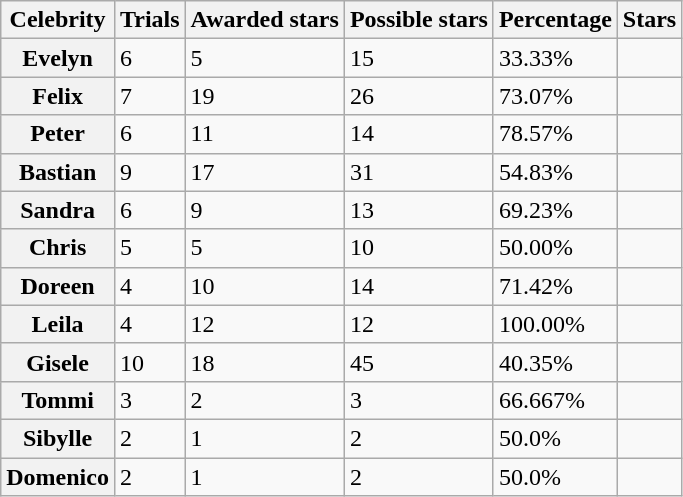<table class="wikitable sortable center">
<tr>
<th>Celebrity</th>
<th>Trials</th>
<th>Awarded stars</th>
<th>Possible stars</th>
<th>Percentage</th>
<th>Stars</th>
</tr>
<tr>
<th>Evelyn</th>
<td>6</td>
<td>5</td>
<td>15</td>
<td>33.33%</td>
<td></td>
</tr>
<tr>
<th>Felix</th>
<td>7</td>
<td>19</td>
<td>26</td>
<td>73.07%</td>
<td></td>
</tr>
<tr>
<th>Peter</th>
<td>6</td>
<td>11</td>
<td>14</td>
<td>78.57%</td>
<td></td>
</tr>
<tr>
<th>Bastian</th>
<td>9</td>
<td>17</td>
<td>31</td>
<td>54.83%</td>
<td></td>
</tr>
<tr>
<th>Sandra</th>
<td>6</td>
<td>9</td>
<td>13</td>
<td>69.23%</td>
<td></td>
</tr>
<tr>
<th>Chris</th>
<td>5</td>
<td>5</td>
<td>10</td>
<td>50.00%</td>
<td></td>
</tr>
<tr>
<th>Doreen</th>
<td>4</td>
<td>10</td>
<td>14</td>
<td>71.42%</td>
<td></td>
</tr>
<tr>
<th>Leila</th>
<td>4</td>
<td>12</td>
<td>12</td>
<td>100.00%</td>
<td></td>
</tr>
<tr>
<th>Gisele</th>
<td>10</td>
<td>18</td>
<td>45</td>
<td>40.35%</td>
<td></td>
</tr>
<tr>
<th>Tommi</th>
<td>3</td>
<td>2</td>
<td>3</td>
<td>66.667%</td>
<td></td>
</tr>
<tr>
<th>Sibylle</th>
<td>2</td>
<td>1</td>
<td>2</td>
<td>50.0%</td>
<td></td>
</tr>
<tr>
<th>Domenico</th>
<td>2</td>
<td>1</td>
<td>2</td>
<td>50.0%</td>
<td></td>
</tr>
</table>
